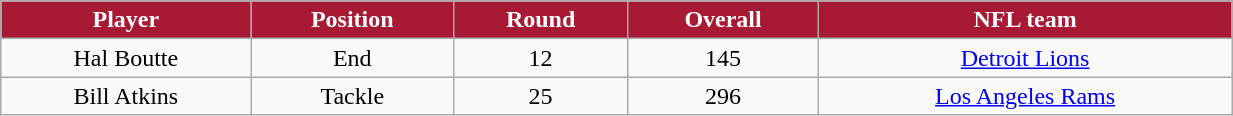<table class="wikitable" width="65%">
<tr align="center" style="background:#A81933;color:#FFFFFF;">
<td><strong>Player</strong></td>
<td><strong>Position</strong></td>
<td><strong>Round</strong></td>
<td><strong>Overall</strong></td>
<td><strong>NFL team</strong></td>
</tr>
<tr align="center" bgcolor="">
<td>Hal Boutte</td>
<td>End</td>
<td>12</td>
<td>145</td>
<td><a href='#'>Detroit Lions</a></td>
</tr>
<tr align="center" bgcolor="">
<td>Bill Atkins</td>
<td>Tackle</td>
<td>25</td>
<td>296</td>
<td><a href='#'>Los Angeles Rams</a></td>
</tr>
</table>
